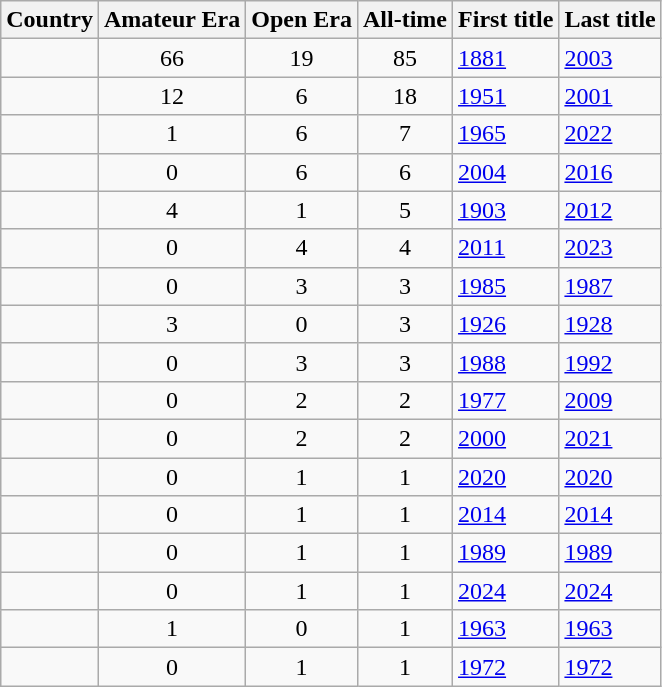<table class="wikitable sortable">
<tr>
<th>Country</th>
<th>Amateur Era</th>
<th>Open Era</th>
<th>All-time</th>
<th>First title</th>
<th>Last title</th>
</tr>
<tr>
<td></td>
<td align="center">66</td>
<td align="center">19</td>
<td align="center">85</td>
<td><a href='#'>1881</a></td>
<td><a href='#'>2003</a></td>
</tr>
<tr>
<td></td>
<td align="center">12</td>
<td align="center">6</td>
<td align="center">18</td>
<td><a href='#'>1951</a></td>
<td><a href='#'>2001</a></td>
</tr>
<tr>
<td></td>
<td align="center">1</td>
<td align="center">6</td>
<td align="center">7</td>
<td><a href='#'>1965</a></td>
<td><a href='#'>2022</a></td>
</tr>
<tr>
<td></td>
<td align="center">0</td>
<td align="center">6</td>
<td align="center">6</td>
<td><a href='#'>2004</a></td>
<td><a href='#'>2016</a></td>
</tr>
<tr>
<td></td>
<td align="center">4</td>
<td align="center">1</td>
<td align="center">5</td>
<td><a href='#'>1903</a></td>
<td><a href='#'>2012</a></td>
</tr>
<tr>
<td></td>
<td align="center">0</td>
<td align="center">4</td>
<td align="center">4</td>
<td><a href='#'>2011</a></td>
<td><a href='#'>2023</a></td>
</tr>
<tr>
<td><em></em></td>
<td align="center">0</td>
<td align="center">3</td>
<td align="center">3</td>
<td><a href='#'>1985</a></td>
<td><a href='#'>1987</a></td>
</tr>
<tr>
<td></td>
<td align="center">3</td>
<td align="center">0</td>
<td align="center">3</td>
<td><a href='#'>1926</a></td>
<td><a href='#'>1928</a></td>
</tr>
<tr>
<td></td>
<td align="center">0</td>
<td align="center">3</td>
<td align="center">3</td>
<td><a href='#'>1988</a></td>
<td><a href='#'>1992</a></td>
</tr>
<tr>
<td></td>
<td align="center">0</td>
<td align="center">2</td>
<td align="center">2</td>
<td><a href='#'>1977</a></td>
<td><a href='#'>2009</a></td>
</tr>
<tr>
<td></td>
<td align="center">0</td>
<td align="center">2</td>
<td align="center">2</td>
<td><a href='#'>2000</a></td>
<td><a href='#'>2021</a></td>
</tr>
<tr>
<td></td>
<td align="center">0</td>
<td align="center">1</td>
<td align="center">1</td>
<td><a href='#'>2020</a></td>
<td><a href='#'>2020</a></td>
</tr>
<tr>
<td></td>
<td align="center">0</td>
<td align="center">1</td>
<td align="center">1</td>
<td><a href='#'>2014</a></td>
<td><a href='#'>2014</a></td>
</tr>
<tr>
<td></td>
<td align="center">0</td>
<td align="center">1</td>
<td align="center">1</td>
<td><a href='#'>1989</a></td>
<td><a href='#'>1989</a></td>
</tr>
<tr>
<td></td>
<td align="center">0</td>
<td align="center">1</td>
<td align="center">1</td>
<td><a href='#'>2024</a></td>
<td><a href='#'>2024</a></td>
</tr>
<tr>
<td></td>
<td align="center">1</td>
<td align="center">0</td>
<td align="center">1</td>
<td><a href='#'>1963</a></td>
<td><a href='#'>1963</a></td>
</tr>
<tr>
<td></td>
<td align="center">0</td>
<td align="center">1</td>
<td align="center">1</td>
<td><a href='#'>1972</a></td>
<td><a href='#'>1972</a></td>
</tr>
</table>
